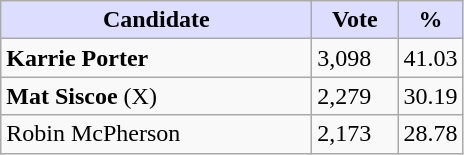<table class="wikitable">
<tr>
<th style="background:#ddf; width:200px;">Candidate</th>
<th style="background:#ddf; width:50px;">Vote</th>
<th style="background:#ddf; width:30px;">%</th>
</tr>
<tr>
<td><strong>Karrie Porter</strong></td>
<td>3,098</td>
<td>41.03</td>
</tr>
<tr>
<td><strong>Mat Siscoe</strong> (X)</td>
<td>2,279</td>
<td>30.19</td>
</tr>
<tr>
<td>Robin McPherson</td>
<td>2,173</td>
<td>28.78</td>
</tr>
</table>
